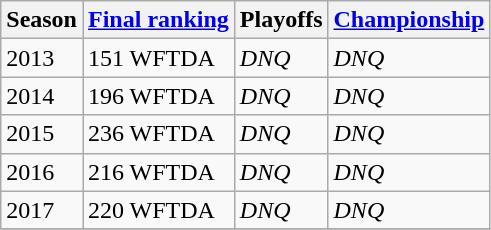<table class="wikitable sortable">
<tr>
<th>Season</th>
<th><a href='#'>Final ranking</a></th>
<th>Playoffs</th>
<th><a href='#'>Championship</a></th>
</tr>
<tr>
<td>2013</td>
<td>151 WFTDA</td>
<td><em>DNQ</em></td>
<td><em>DNQ</em></td>
</tr>
<tr>
<td>2014</td>
<td>196 WFTDA</td>
<td><em>DNQ</em></td>
<td><em>DNQ</em></td>
</tr>
<tr>
<td>2015</td>
<td>236 WFTDA</td>
<td><em>DNQ</em></td>
<td><em>DNQ</em></td>
</tr>
<tr>
<td>2016</td>
<td>216 WFTDA</td>
<td><em>DNQ</em></td>
<td><em>DNQ</em></td>
</tr>
<tr>
<td>2017</td>
<td>220 WFTDA</td>
<td><em>DNQ</em></td>
<td><em>DNQ</em></td>
</tr>
<tr>
</tr>
</table>
